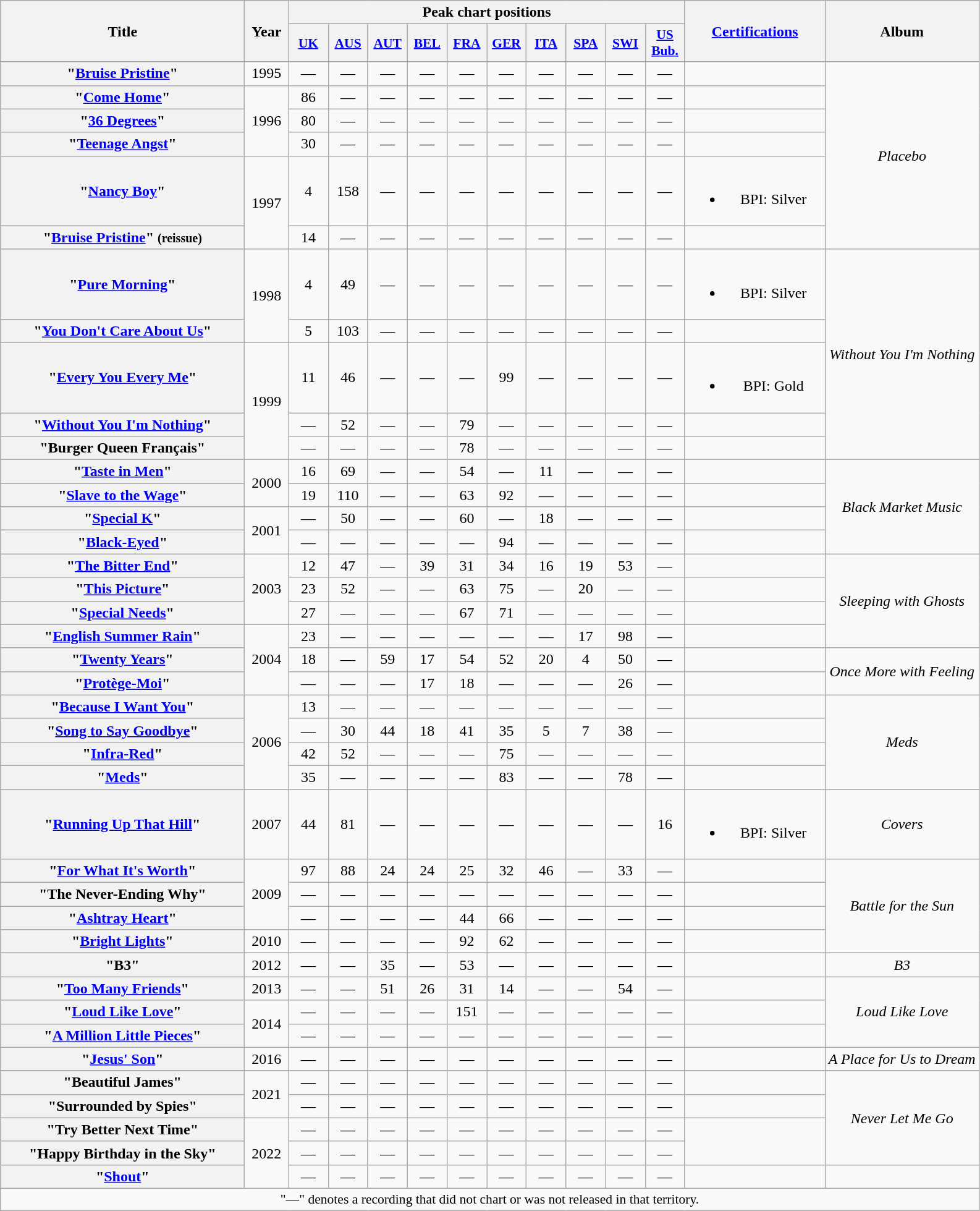<table class="wikitable plainrowheaders" style="text-align:center;" border="1">
<tr>
<th scope="col" rowspan="2" style="width:16em;">Title</th>
<th scope="col" rowspan="2" style="width:2.5em;">Year</th>
<th scope="col" colspan="10">Peak chart positions</th>
<th scope="col" rowspan="2" style="width:9em;"><a href='#'>Certifications</a></th>
<th scope="col" rowspan="2">Album</th>
</tr>
<tr>
<th scope="col" style="width:2.5em;font-size:90%;"><a href='#'>UK</a><br></th>
<th scope="col" style="width:2.5em;font-size:90%;"><a href='#'>AUS</a><br></th>
<th scope="col" style="width:2.5em;font-size:90%;"><a href='#'>AUT</a><br></th>
<th scope="col" style="width:2.5em;font-size:90%;"><a href='#'>BEL</a><br></th>
<th scope="col" style="width:2.5em;font-size:90%;"><a href='#'>FRA</a><br></th>
<th scope="col" style="width:2.5em;font-size:90%;"><a href='#'>GER</a><br></th>
<th scope="col" style="width:2.5em;font-size:90%;"><a href='#'>ITA</a><br></th>
<th scope="col" style="width:2.5em;font-size:90%;"><a href='#'>SPA</a><br></th>
<th scope="col" style="width:2.5em;font-size:90%;"><a href='#'>SWI</a><br></th>
<th scope="col" style="width:2.5em;font-size:90%;"><a href='#'>US<br>Bub.</a><br></th>
</tr>
<tr>
<th scope="row">"<a href='#'>Bruise Pristine</a>"</th>
<td>1995</td>
<td>—</td>
<td>—</td>
<td>—</td>
<td>—</td>
<td>—</td>
<td>—</td>
<td>—</td>
<td>—</td>
<td>—</td>
<td>—</td>
<td></td>
<td rowspan="6"><em>Placebo</em></td>
</tr>
<tr>
<th scope="row">"<a href='#'>Come Home</a>"</th>
<td rowspan="3">1996</td>
<td>86</td>
<td>—</td>
<td>—</td>
<td>—</td>
<td>—</td>
<td>—</td>
<td>—</td>
<td>—</td>
<td>—</td>
<td>—</td>
<td></td>
</tr>
<tr>
<th scope="row">"<a href='#'>36 Degrees</a>"</th>
<td>80</td>
<td>—</td>
<td>—</td>
<td>—</td>
<td>—</td>
<td>—</td>
<td>—</td>
<td>—</td>
<td>—</td>
<td>—</td>
<td></td>
</tr>
<tr>
<th scope="row">"<a href='#'>Teenage Angst</a>"</th>
<td>30</td>
<td>—</td>
<td>—</td>
<td>—</td>
<td>—</td>
<td>—</td>
<td>—</td>
<td>—</td>
<td>—</td>
<td>—</td>
<td></td>
</tr>
<tr>
<th scope="row">"<a href='#'>Nancy Boy</a>"</th>
<td rowspan="2">1997</td>
<td>4</td>
<td>158</td>
<td>—</td>
<td>—</td>
<td>—</td>
<td>—</td>
<td>—</td>
<td>—</td>
<td>—</td>
<td>—</td>
<td><br><ul><li>BPI: Silver</li></ul></td>
</tr>
<tr>
<th scope="row">"<a href='#'>Bruise Pristine</a>" <small>(reissue)</small></th>
<td>14</td>
<td>—</td>
<td>—</td>
<td>—</td>
<td>—</td>
<td>—</td>
<td>—</td>
<td>—</td>
<td>—</td>
<td>—</td>
<td></td>
</tr>
<tr>
<th scope="row">"<a href='#'>Pure Morning</a>"</th>
<td rowspan="2">1998</td>
<td>4</td>
<td>49</td>
<td>—</td>
<td>—</td>
<td>—</td>
<td>—</td>
<td>—</td>
<td>—</td>
<td>—</td>
<td>—</td>
<td><br><ul><li>BPI: Silver</li></ul></td>
<td rowspan="5"><em>Without You I'm Nothing</em></td>
</tr>
<tr>
<th scope="row">"<a href='#'>You Don't Care About Us</a>"</th>
<td>5</td>
<td>103</td>
<td>—</td>
<td>—</td>
<td>—</td>
<td>—</td>
<td>—</td>
<td>—</td>
<td>—</td>
<td>—</td>
<td></td>
</tr>
<tr>
<th scope="row">"<a href='#'>Every You Every Me</a>"</th>
<td rowspan="3">1999</td>
<td>11</td>
<td>46</td>
<td>—</td>
<td>—</td>
<td>—</td>
<td>99</td>
<td>—</td>
<td>—</td>
<td>—</td>
<td>—</td>
<td><br><ul><li>BPI: Gold</li></ul></td>
</tr>
<tr>
<th scope="row">"<a href='#'>Without You I'm Nothing</a>"</th>
<td>—</td>
<td>52</td>
<td>—</td>
<td>—</td>
<td>79</td>
<td>—</td>
<td>—</td>
<td>—</td>
<td>—</td>
<td>—</td>
<td></td>
</tr>
<tr>
<th scope="row">"Burger Queen Français"</th>
<td>—</td>
<td>—</td>
<td>—</td>
<td>—</td>
<td>78</td>
<td>—</td>
<td>—</td>
<td>—</td>
<td>—</td>
<td>—</td>
<td></td>
</tr>
<tr>
<th scope="row">"<a href='#'>Taste in Men</a>"</th>
<td rowspan="2">2000</td>
<td>16</td>
<td>69</td>
<td>—</td>
<td>—</td>
<td>54</td>
<td>—</td>
<td>11</td>
<td>—</td>
<td>—</td>
<td>—</td>
<td></td>
<td rowspan="4"><em>Black Market Music</em></td>
</tr>
<tr>
<th scope="row">"<a href='#'>Slave to the Wage</a>"</th>
<td>19</td>
<td>110</td>
<td>—</td>
<td>—</td>
<td>63</td>
<td>92</td>
<td>—</td>
<td>—</td>
<td>—</td>
<td>—</td>
<td></td>
</tr>
<tr>
<th scope="row">"<a href='#'>Special K</a>"</th>
<td rowspan="2">2001</td>
<td>—</td>
<td>50</td>
<td>—</td>
<td>—</td>
<td>60</td>
<td>—</td>
<td>18</td>
<td>—</td>
<td>—</td>
<td>—</td>
<td></td>
</tr>
<tr>
<th scope="row">"<a href='#'>Black-Eyed</a>"</th>
<td>—</td>
<td>—</td>
<td>—</td>
<td>—</td>
<td>—</td>
<td>94</td>
<td>—</td>
<td>—</td>
<td>—</td>
<td>—</td>
<td></td>
</tr>
<tr>
<th scope="row">"<a href='#'>The Bitter End</a>"</th>
<td rowspan="3">2003</td>
<td>12</td>
<td>47</td>
<td>—</td>
<td>39</td>
<td>31</td>
<td>34</td>
<td>16</td>
<td>19</td>
<td>53</td>
<td>—</td>
<td></td>
<td rowspan="4"><em>Sleeping with Ghosts</em></td>
</tr>
<tr>
<th scope="row">"<a href='#'>This Picture</a>"</th>
<td>23</td>
<td>52</td>
<td>—</td>
<td>—</td>
<td>63</td>
<td>75</td>
<td>—</td>
<td>20</td>
<td>—</td>
<td>—</td>
<td></td>
</tr>
<tr>
<th scope="row">"<a href='#'>Special Needs</a>"</th>
<td>27</td>
<td>—</td>
<td>—</td>
<td>—</td>
<td>67</td>
<td>71</td>
<td>—</td>
<td>—</td>
<td>—</td>
<td>—</td>
<td></td>
</tr>
<tr>
<th scope="row">"<a href='#'>English Summer Rain</a>"</th>
<td rowspan="3">2004</td>
<td>23</td>
<td>—</td>
<td>—</td>
<td>—</td>
<td>—</td>
<td>—</td>
<td>—</td>
<td>17</td>
<td>98</td>
<td>—</td>
<td></td>
</tr>
<tr>
<th scope="row">"<a href='#'>Twenty Years</a>"</th>
<td>18</td>
<td>—</td>
<td>59</td>
<td>17</td>
<td>54</td>
<td>52</td>
<td>20</td>
<td>4</td>
<td>50</td>
<td>—</td>
<td></td>
<td rowspan="2"><em>Once More with Feeling</em></td>
</tr>
<tr>
<th scope="row">"<a href='#'>Protège-Moi</a>"</th>
<td>—</td>
<td>—</td>
<td>—</td>
<td>17</td>
<td>18</td>
<td>—</td>
<td>—</td>
<td>—</td>
<td>26</td>
<td>—</td>
<td></td>
</tr>
<tr>
<th scope="row">"<a href='#'>Because I Want You</a>"</th>
<td rowspan="4">2006</td>
<td>13</td>
<td>—</td>
<td>—</td>
<td>—</td>
<td>—</td>
<td>—</td>
<td>—</td>
<td>—</td>
<td>—</td>
<td>—</td>
<td></td>
<td rowspan="4"><em>Meds</em></td>
</tr>
<tr>
<th scope="row">"<a href='#'>Song to Say Goodbye</a>"</th>
<td>—</td>
<td>30</td>
<td>44</td>
<td>18</td>
<td>41</td>
<td>35</td>
<td>5</td>
<td>7</td>
<td>38</td>
<td>—</td>
<td></td>
</tr>
<tr>
<th scope="row">"<a href='#'>Infra-Red</a>"</th>
<td>42</td>
<td>52</td>
<td>—</td>
<td>—</td>
<td>—</td>
<td>75</td>
<td>—</td>
<td>—</td>
<td>—</td>
<td>—</td>
<td></td>
</tr>
<tr>
<th scope="row">"<a href='#'>Meds</a>" </th>
<td>35</td>
<td>—</td>
<td>—</td>
<td>—</td>
<td>—</td>
<td>83</td>
<td>—</td>
<td>—</td>
<td>78</td>
<td>—</td>
<td></td>
</tr>
<tr>
<th scope="row">"<a href='#'>Running Up That Hill</a>"</th>
<td>2007</td>
<td>44</td>
<td>81</td>
<td>—</td>
<td>—</td>
<td>—</td>
<td>—</td>
<td>—</td>
<td>—</td>
<td>—</td>
<td>16</td>
<td><br><ul><li>BPI: Silver</li></ul></td>
<td><em>Covers</em></td>
</tr>
<tr>
<th scope="row">"<a href='#'>For What It's Worth</a>"</th>
<td rowspan="3">2009</td>
<td>97</td>
<td>88</td>
<td>24</td>
<td>24</td>
<td>25</td>
<td>32</td>
<td>46</td>
<td>—</td>
<td>33</td>
<td>—</td>
<td></td>
<td rowspan="4"><em>Battle for the Sun</em></td>
</tr>
<tr>
<th scope="row">"The Never-Ending Why"</th>
<td>—</td>
<td>—</td>
<td>—</td>
<td>—</td>
<td>—</td>
<td>—</td>
<td>—</td>
<td>—</td>
<td>—</td>
<td>—</td>
<td></td>
</tr>
<tr>
<th scope="row">"<a href='#'>Ashtray Heart</a>"</th>
<td>—</td>
<td>—</td>
<td>—</td>
<td>—</td>
<td>44</td>
<td>66</td>
<td>—</td>
<td>—</td>
<td>—</td>
<td>—</td>
<td></td>
</tr>
<tr>
<th scope="row">"<a href='#'>Bright Lights</a>"</th>
<td>2010</td>
<td>—</td>
<td>—</td>
<td>—</td>
<td>—</td>
<td>92</td>
<td>62</td>
<td>—</td>
<td>—</td>
<td>—</td>
<td>—</td>
<td></td>
</tr>
<tr>
<th scope="row">"B3"</th>
<td>2012</td>
<td>—</td>
<td>—</td>
<td>35</td>
<td>—</td>
<td>53</td>
<td>—</td>
<td>—</td>
<td>—</td>
<td>—</td>
<td>—</td>
<td></td>
<td><em>B3</em></td>
</tr>
<tr>
<th scope="row">"<a href='#'>Too Many Friends</a>"</th>
<td>2013</td>
<td>—</td>
<td>—</td>
<td>51</td>
<td>26</td>
<td>31</td>
<td>14</td>
<td>—</td>
<td>—</td>
<td>54</td>
<td>—</td>
<td></td>
<td rowspan="3"><em>Loud Like Love</em></td>
</tr>
<tr>
<th scope="row">"<a href='#'>Loud Like Love</a>"</th>
<td rowspan="2">2014</td>
<td>—</td>
<td>—</td>
<td>—</td>
<td>—</td>
<td>151</td>
<td>—</td>
<td>—</td>
<td>—</td>
<td>—</td>
<td>—</td>
<td></td>
</tr>
<tr>
<th scope="row">"<a href='#'>A Million Little Pieces</a>"</th>
<td>—</td>
<td>—</td>
<td>—</td>
<td>—</td>
<td>—</td>
<td>—</td>
<td>—</td>
<td>—</td>
<td>—</td>
<td>—</td>
<td></td>
</tr>
<tr>
<th scope="row">"<a href='#'>Jesus' Son</a>"</th>
<td>2016</td>
<td>—</td>
<td>—</td>
<td>—</td>
<td>—</td>
<td>—</td>
<td>—</td>
<td>—</td>
<td>—</td>
<td>—</td>
<td>—</td>
<td></td>
<td><em>A Place for Us to Dream</em></td>
</tr>
<tr>
<th scope="row">"Beautiful James"</th>
<td rowspan="2">2021</td>
<td>—</td>
<td>—</td>
<td>—</td>
<td>—</td>
<td>—</td>
<td>—</td>
<td>—</td>
<td>—</td>
<td>—</td>
<td>—</td>
<td></td>
<td rowspan="4"><em>Never Let Me Go</em></td>
</tr>
<tr>
<th scope="row">"Surrounded by Spies"</th>
<td>—</td>
<td>—</td>
<td>—</td>
<td>—</td>
<td>—</td>
<td>—</td>
<td>—</td>
<td>—</td>
<td>—</td>
<td>—</td>
<td></td>
</tr>
<tr>
<th scope="row">"Try Better Next Time"</th>
<td rowspan="3">2022</td>
<td>—</td>
<td>—</td>
<td>—</td>
<td>—</td>
<td>—</td>
<td>—</td>
<td>—</td>
<td>—</td>
<td>—</td>
<td>—</td>
</tr>
<tr>
<th scope="row">"Happy Birthday in the Sky"</th>
<td>—</td>
<td>—</td>
<td>—</td>
<td>—</td>
<td>—</td>
<td>—</td>
<td>—</td>
<td>—</td>
<td>—</td>
<td>—</td>
</tr>
<tr>
<th scope="row">"<a href='#'>Shout</a>"</th>
<td>—</td>
<td>—</td>
<td>—</td>
<td>—</td>
<td>—</td>
<td>—</td>
<td>—</td>
<td>—</td>
<td>—</td>
<td>—</td>
<td></td>
<td></td>
</tr>
<tr>
<td colspan="15" style="font-size:90%">"—" denotes a recording that did not chart or was not released in that territory.</td>
</tr>
</table>
